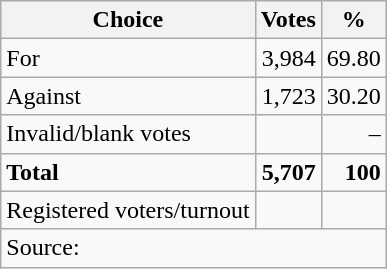<table class=wikitable style=text-align:right>
<tr>
<th>Choice</th>
<th>Votes</th>
<th>%</th>
</tr>
<tr>
<td align=left>For</td>
<td>3,984</td>
<td>69.80</td>
</tr>
<tr>
<td align=left>Against</td>
<td>1,723</td>
<td>30.20</td>
</tr>
<tr>
<td align=left>Invalid/blank votes</td>
<td></td>
<td>–</td>
</tr>
<tr>
<td align=left><strong>Total</strong></td>
<td><strong>5,707</strong></td>
<td><strong>100</strong></td>
</tr>
<tr>
<td align=left>Registered voters/turnout</td>
<td></td>
<td></td>
</tr>
<tr>
<td align=left colspan=3>Source: </td>
</tr>
</table>
